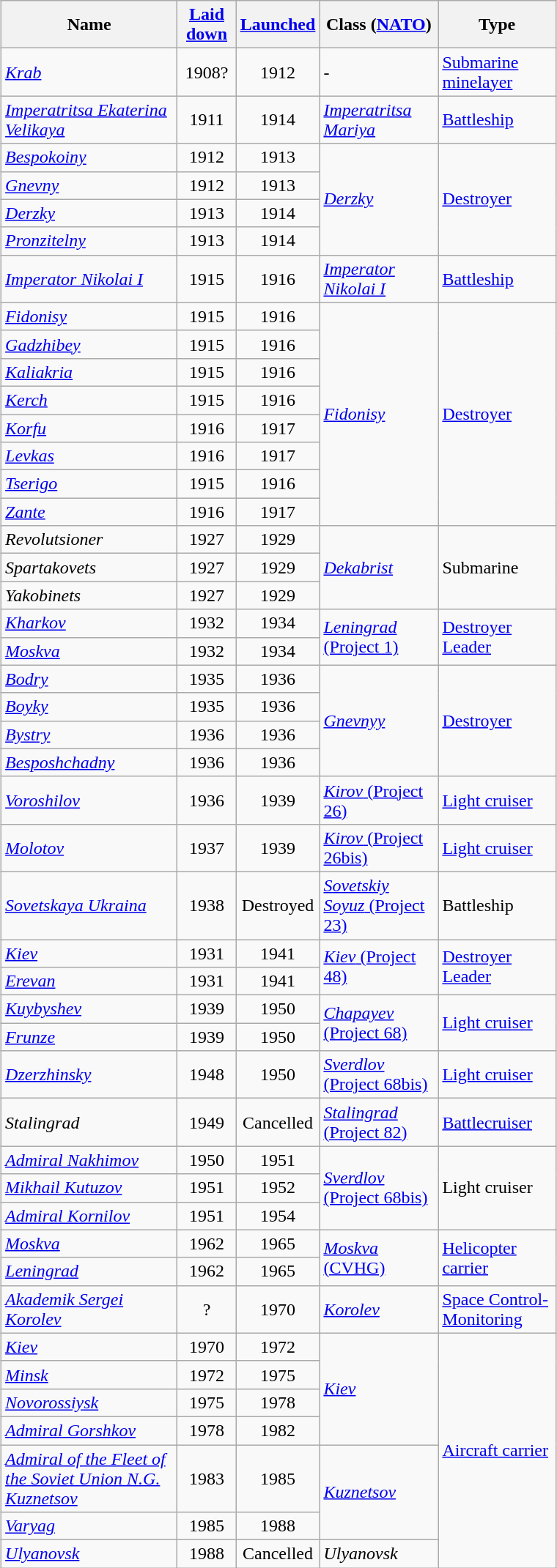<table class="wikitable sortable" style="margin: 1em auto;" width="40%">
<tr>
<th>Name</th>
<th><a href='#'>Laid down</a></th>
<th><a href='#'>Launched</a></th>
<th>Class (<a href='#'>NATO</a>)</th>
<th>Type</th>
</tr>
<tr>
<td><a href='#'><em>Krab</em></a></td>
<td align=center>1908?</td>
<td align=center>1912</td>
<td>-</td>
<td><a href='#'>Submarine</a> <a href='#'>minelayer</a></td>
</tr>
<tr>
<td><a href='#'><em>Imperatritsa Ekaterina Velikaya</em></a></td>
<td align=center>1911</td>
<td align=center>1914</td>
<td><a href='#'><em>Imperatritsa Mariya</em></a></td>
<td><a href='#'>Battleship</a></td>
</tr>
<tr>
<td><a href='#'><em>Bespokoiny</em></a></td>
<td align=center>1912</td>
<td align=center>1913</td>
<td rowspan=4><a href='#'><em>Derzky</em></a></td>
<td rowspan=4><a href='#'>Destroyer</a></td>
</tr>
<tr>
<td><a href='#'><em>Gnevny</em></a></td>
<td align=center>1912</td>
<td align=center>1913</td>
</tr>
<tr>
<td><a href='#'><em>Derzky</em></a></td>
<td align=center>1913</td>
<td align=center>1914</td>
</tr>
<tr>
<td><a href='#'><em>Pronzitelny</em></a></td>
<td align=center>1913</td>
<td align=center>1914</td>
</tr>
<tr>
<td><a href='#'><em>Imperator Nikolai I</em></a></td>
<td align=center>1915</td>
<td align=center>1916</td>
<td><a href='#'><em>Imperator Nikolai I</em></a></td>
<td><a href='#'>Battleship</a></td>
</tr>
<tr>
<td><a href='#'><em>Fidonisy</em></a></td>
<td align=center>1915</td>
<td align=center>1916</td>
<td rowspan=8><a href='#'><em>Fidonisy</em></a></td>
<td rowspan=8><a href='#'>Destroyer</a></td>
</tr>
<tr>
<td><a href='#'><em>Gadzhibey</em></a></td>
<td align=center>1915</td>
<td align=center>1916</td>
</tr>
<tr>
<td><a href='#'><em>Kaliakria</em></a></td>
<td align=center>1915</td>
<td align=center>1916</td>
</tr>
<tr>
<td><a href='#'><em>Kerch</em></a></td>
<td align=center>1915</td>
<td align=center>1916</td>
</tr>
<tr>
<td><a href='#'><em>Korfu</em></a></td>
<td align=center>1916</td>
<td align=center>1917</td>
</tr>
<tr>
<td><a href='#'><em>Levkas</em></a></td>
<td align=center>1916</td>
<td align=center>1917</td>
</tr>
<tr>
<td><a href='#'><em>Tserigo</em></a></td>
<td align=center>1915</td>
<td align=center>1916</td>
</tr>
<tr>
<td><a href='#'><em>Zante</em></a></td>
<td align=center>1916</td>
<td align=center>1917</td>
</tr>
<tr>
<td><em>Revolutsioner</em></td>
<td align=center>1927</td>
<td align=center>1929</td>
<td rowspan=3><a href='#'><em>Dekabrist</em></a></td>
<td rowspan=3>Submarine</td>
</tr>
<tr>
<td><em>Spartakovets</em></td>
<td align=center>1927</td>
<td align=center>1929</td>
</tr>
<tr>
<td><em>Yakobinets</em></td>
<td align=center>1927</td>
<td align=center>1929</td>
</tr>
<tr>
<td><a href='#'><em>Kharkov</em></a></td>
<td align=center>1932</td>
<td align=center>1934</td>
<td rowspan=2><a href='#'><em>Leningrad</em> (Project 1)</a></td>
<td rowspan=2><a href='#'>Destroyer Leader</a></td>
</tr>
<tr>
<td><a href='#'><em>Moskva</em></a></td>
<td align=center>1932</td>
<td align=center>1934</td>
</tr>
<tr>
<td><em><a href='#'>Bodry</a></em></td>
<td align=center>1935</td>
<td align=center>1936</td>
<td rowspan=4><a href='#'><em>Gnevnyy</em></a></td>
<td rowspan=4><a href='#'>Destroyer</a></td>
</tr>
<tr>
<td><em><a href='#'>Boyky</a></em></td>
<td align=center>1935</td>
<td align=center>1936</td>
</tr>
<tr>
<td><em><a href='#'>Bystry</a></em></td>
<td align=center>1936</td>
<td align=center>1936</td>
</tr>
<tr>
<td><em><a href='#'>Besposhchadny</a></em></td>
<td align=center>1936</td>
<td align=center>1936</td>
</tr>
<tr>
<td><em><a href='#'>Voroshilov</a></em></td>
<td align=center>1936</td>
<td align=center>1939</td>
<td><a href='#'><em>Kirov</em> (Project 26)</a></td>
<td><a href='#'>Light cruiser</a></td>
</tr>
<tr>
<td><em><a href='#'>Molotov</a></em></td>
<td align=center>1937</td>
<td align=center>1939</td>
<td><a href='#'><em>Kirov</em> (Project 26bis)</a></td>
<td><a href='#'>Light cruiser</a></td>
</tr>
<tr>
<td><a href='#'><em>Sovetskaya Ukraina</em></a></td>
<td align=center>1938</td>
<td align=center>Destroyed</td>
<td><a href='#'><em>Sovetskiy Soyuz</em> (Project 23)</a></td>
<td>Battleship</td>
</tr>
<tr>
<td><em><a href='#'>Kiev</a></em></td>
<td align=center>1931</td>
<td align=center>1941</td>
<td rowspan=2><a href='#'><em>Kiev</em> (Project 48)</a></td>
<td rowspan=2><a href='#'>Destroyer Leader</a></td>
</tr>
<tr>
<td><em><a href='#'>Erevan</a></em></td>
<td align=center>1931</td>
<td align=center>1941</td>
</tr>
<tr>
<td><em><a href='#'>Kuybyshev</a></em></td>
<td align=center>1939</td>
<td align=center>1950</td>
<td rowspan=2><a href='#'><em>Chapayev</em> (Project 68)</a></td>
<td rowspan=2><a href='#'>Light cruiser</a></td>
</tr>
<tr>
<td><em><a href='#'>Frunze</a></em></td>
<td align=center>1939</td>
<td align=center>1950</td>
</tr>
<tr>
<td><a href='#'><em>Dzerzhinsky</em></a></td>
<td align=center>1948</td>
<td align=center>1950</td>
<td><a href='#'><em>Sverdlov</em> (Project 68bis)</a></td>
<td><a href='#'>Light cruiser</a></td>
</tr>
<tr>
<td><em>Stalingrad</em></td>
<td align=center>1949</td>
<td align=center>Cancelled</td>
<td><a href='#'><em>Stalingrad</em> (Project 82)</a></td>
<td><a href='#'>Battlecruiser</a></td>
</tr>
<tr>
<td><a href='#'><em>Admiral Nakhimov</em></a></td>
<td align=center>1950</td>
<td align=center>1951</td>
<td rowspan=3><a href='#'><em>Sverdlov</em> (Project 68bis)</a></td>
<td rowspan=3>Light cruiser</td>
</tr>
<tr>
<td><a href='#'><em>Mikhail Kutuzov</em></a></td>
<td align=center>1951</td>
<td align=center>1952</td>
</tr>
<tr>
<td><a href='#'><em>Admiral Kornilov</em></a></td>
<td align=center>1951</td>
<td align=center>1954</td>
</tr>
<tr>
<td><a href='#'><em>Moskva</em></a></td>
<td align=center>1962</td>
<td align=center>1965</td>
<td rowspan=2><a href='#'><em>Moskva</em> (CVHG)</a></td>
<td rowspan=2><a href='#'>Helicopter carrier</a></td>
</tr>
<tr>
<td><a href='#'><em>Leningrad</em></a></td>
<td align=center>1962</td>
<td align=center>1965</td>
</tr>
<tr>
<td><em><a href='#'>Akademik Sergei Korolev</a></em></td>
<td align=center>?</td>
<td align=center>1970</td>
<td><a href='#'><em>Korolev</em></a></td>
<td><a href='#'>Space Control-Monitoring</a></td>
</tr>
<tr>
<td><a href='#'><em>Kiev</em></a></td>
<td align=center>1970</td>
<td align=center>1972</td>
<td rowspan=4><a href='#'><em>Kiev</em></a></td>
<td rowspan=7><a href='#'>Aircraft carrier</a></td>
</tr>
<tr>
<td><a href='#'><em>Minsk</em></a></td>
<td align=center>1972</td>
<td align=center>1975</td>
</tr>
<tr>
<td><a href='#'><em>Novorossiysk</em></a></td>
<td align=center>1975</td>
<td align=center>1978</td>
</tr>
<tr>
<td><a href='#'><em>Admiral Gorshkov</em></a></td>
<td align=center>1978</td>
<td align=center>1982</td>
</tr>
<tr>
<td><a href='#'><em>Admiral of the Fleet of the Soviet Union N.G. Kuznetsov</em></a></td>
<td align=center>1983</td>
<td align=center>1985</td>
<td rowspan=2><a href='#'><em>Kuznetsov</em></a></td>
</tr>
<tr>
<td><a href='#'><em>Varyag</em></a></td>
<td align=center>1985</td>
<td align=center>1988</td>
</tr>
<tr>
<td><a href='#'><em>Ulyanovsk</em></a></td>
<td align=center>1988</td>
<td align=center>Cancelled</td>
<td><em>Ulyanovsk</em></td>
</tr>
</table>
